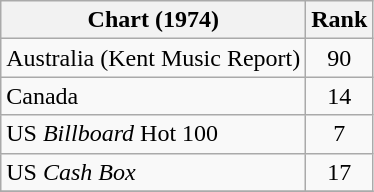<table class="wikitable sortable">
<tr>
<th>Chart (1974)</th>
<th style="text-align:center;">Rank</th>
</tr>
<tr>
<td>Australia (Kent Music Report)</td>
<td style="text-align:center;">90</td>
</tr>
<tr>
<td>Canada </td>
<td style="text-align:center;">14</td>
</tr>
<tr>
<td>US <em>Billboard</em> Hot 100</td>
<td style="text-align:center;">7</td>
</tr>
<tr>
<td>US <em>Cash Box</em> </td>
<td style="text-align:center;">17</td>
</tr>
<tr>
</tr>
</table>
